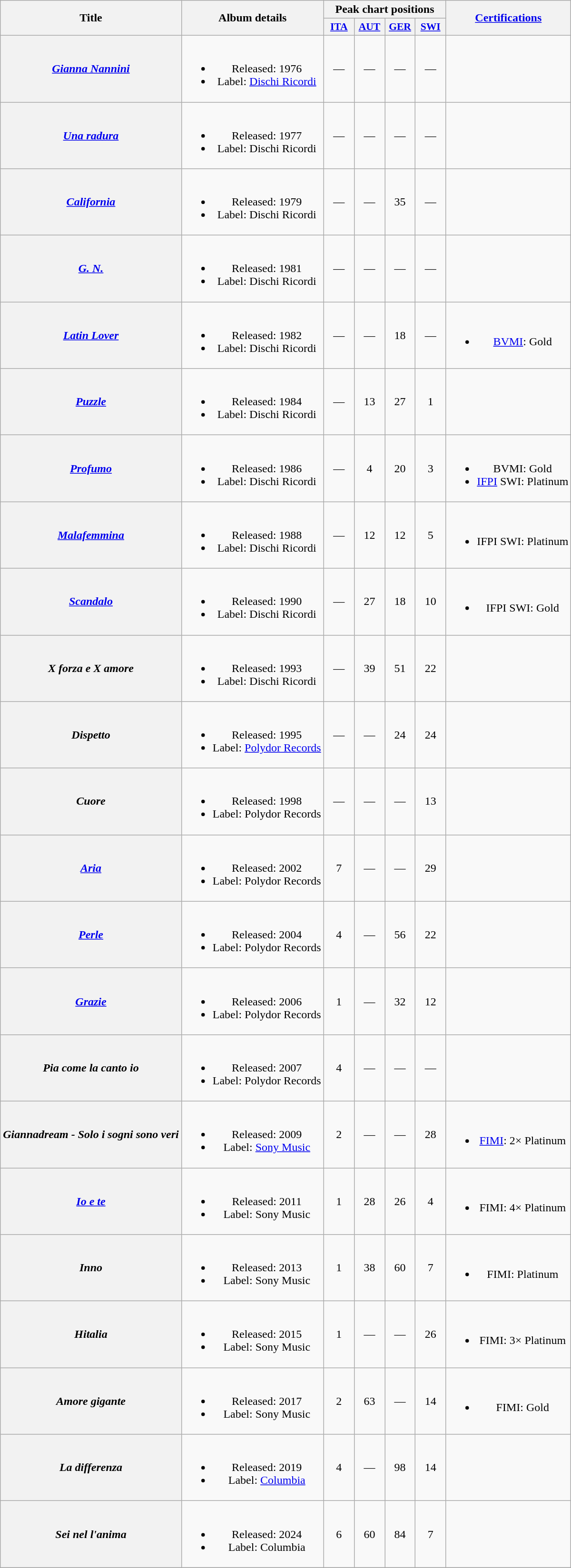<table class="wikitable plainrowheaders" style="text-align:center;">
<tr>
<th rowspan="2" scope="col">Title</th>
<th rowspan="2" scope="col">Album details</th>
<th colspan="4" scope="col">Peak chart positions</th>
<th rowspan="2" scope="col"><a href='#'>Certifications</a></th>
</tr>
<tr>
<th scope="col" style="width:2.5em;font-size:90%;"><a href='#'>ITA</a><br></th>
<th scope="col" style="width:2.5em;font-size:90%;"><a href='#'>AUT</a><br></th>
<th scope="col" style="width:2.5em;font-size:90%;"><a href='#'>GER</a><br></th>
<th scope="col" style="width:2.5em;font-size:90%;"><a href='#'>SWI</a><br></th>
</tr>
<tr>
<th scope="row"><em><a href='#'>Gianna Nannini</a></em></th>
<td><br><ul><li>Released: 1976</li><li>Label: <a href='#'>Dischi Ricordi</a></li></ul></td>
<td>—</td>
<td>—</td>
<td>—</td>
<td>—</td>
<td></td>
</tr>
<tr>
<th scope="row"><em><a href='#'>Una radura</a></em></th>
<td><br><ul><li>Released: 1977</li><li>Label: Dischi Ricordi</li></ul></td>
<td>—</td>
<td>—</td>
<td>—</td>
<td>—</td>
<td></td>
</tr>
<tr>
<th scope="row"><em><a href='#'>California</a></em></th>
<td><br><ul><li>Released: 1979</li><li>Label: Dischi Ricordi</li></ul></td>
<td>—</td>
<td>—</td>
<td>35</td>
<td>—</td>
<td></td>
</tr>
<tr>
<th scope="row"><em><a href='#'>G. N.</a></em></th>
<td><br><ul><li>Released: 1981</li><li>Label: Dischi Ricordi</li></ul></td>
<td>—</td>
<td>—</td>
<td>—</td>
<td>—</td>
<td></td>
</tr>
<tr>
<th scope="row"><em><a href='#'>Latin Lover</a></em></th>
<td><br><ul><li>Released: 1982</li><li>Label: Dischi Ricordi</li></ul></td>
<td>—</td>
<td>—</td>
<td>18</td>
<td>—</td>
<td><br><ul><li><a href='#'>BVMI</a>: Gold</li></ul></td>
</tr>
<tr>
<th scope="row"><em><a href='#'>Puzzle</a></em></th>
<td><br><ul><li>Released: 1984</li><li>Label: Dischi Ricordi</li></ul></td>
<td>—</td>
<td>13</td>
<td>27</td>
<td>1</td>
<td></td>
</tr>
<tr>
<th scope="row"><em><a href='#'>Profumo</a></em></th>
<td><br><ul><li>Released: 1986</li><li>Label: Dischi Ricordi</li></ul></td>
<td>—</td>
<td>4</td>
<td>20</td>
<td>3</td>
<td><br><ul><li>BVMI: Gold</li><li><a href='#'>IFPI</a> SWI: Platinum</li></ul></td>
</tr>
<tr>
<th scope="row"><em><a href='#'>Malafemmina</a></em></th>
<td><br><ul><li>Released: 1988</li><li>Label: Dischi Ricordi</li></ul></td>
<td>—</td>
<td>12</td>
<td>12</td>
<td>5</td>
<td><br><ul><li>IFPI SWI: Platinum</li></ul></td>
</tr>
<tr>
<th scope="row"><em><a href='#'>Scandalo</a></em></th>
<td><br><ul><li>Released: 1990</li><li>Label: Dischi Ricordi</li></ul></td>
<td>—</td>
<td>27</td>
<td>18</td>
<td>10</td>
<td><br><ul><li>IFPI SWI: Gold</li></ul></td>
</tr>
<tr>
<th scope="row"><em>X forza e X amore</em></th>
<td><br><ul><li>Released: 1993</li><li>Label: Dischi Ricordi</li></ul></td>
<td>—</td>
<td>39</td>
<td>51</td>
<td>22</td>
<td></td>
</tr>
<tr>
<th scope="row"><em>Dispetto</em></th>
<td><br><ul><li>Released: 1995</li><li>Label: <a href='#'>Polydor Records</a></li></ul></td>
<td>—</td>
<td>—</td>
<td>24</td>
<td>24</td>
<td></td>
</tr>
<tr>
<th scope="row"><em>Cuore</em></th>
<td><br><ul><li>Released: 1998</li><li>Label: Polydor Records</li></ul></td>
<td>—</td>
<td>—</td>
<td>—</td>
<td>13</td>
<td></td>
</tr>
<tr>
<th scope="row"><em><a href='#'>Aria</a></em></th>
<td><br><ul><li>Released: 2002</li><li>Label: Polydor Records</li></ul></td>
<td>7</td>
<td>—</td>
<td>—</td>
<td>29</td>
<td></td>
</tr>
<tr>
<th scope="row"><em><a href='#'>Perle</a></em></th>
<td><br><ul><li>Released: 2004</li><li>Label: Polydor Records</li></ul></td>
<td>4</td>
<td>—</td>
<td>56</td>
<td>22</td>
<td></td>
</tr>
<tr>
<th scope="row"><em><a href='#'>Grazie</a></em></th>
<td><br><ul><li>Released: 2006</li><li>Label: Polydor Records</li></ul></td>
<td>1</td>
<td>—</td>
<td>32</td>
<td>12</td>
<td></td>
</tr>
<tr>
<th scope="row"><em>Pia come la canto io</em></th>
<td><br><ul><li>Released: 2007</li><li>Label: Polydor Records</li></ul></td>
<td>4</td>
<td>—</td>
<td>—</td>
<td>—</td>
<td></td>
</tr>
<tr>
<th scope="row"><em>Giannadream - Solo i sogni sono veri</em></th>
<td><br><ul><li>Released: 2009</li><li>Label: <a href='#'>Sony Music</a></li></ul></td>
<td>2</td>
<td>—</td>
<td>—</td>
<td>28</td>
<td><br><ul><li><a href='#'>FIMI</a>: 2× Platinum</li></ul></td>
</tr>
<tr>
<th scope="row"><em><a href='#'>Io e te</a></em></th>
<td><br><ul><li>Released: 2011</li><li>Label: Sony Music</li></ul></td>
<td>1</td>
<td>28</td>
<td>26</td>
<td>4</td>
<td><br><ul><li>FIMI: 4× Platinum</li></ul></td>
</tr>
<tr>
<th scope="row"><em>Inno</em></th>
<td><br><ul><li>Released: 2013</li><li>Label: Sony Music</li></ul></td>
<td>1</td>
<td>38</td>
<td>60</td>
<td>7</td>
<td><br><ul><li>FIMI: Platinum</li></ul></td>
</tr>
<tr>
<th scope="row"><em>Hitalia</em></th>
<td><br><ul><li>Released: 2015</li><li>Label: Sony Music</li></ul></td>
<td>1</td>
<td>—</td>
<td>—</td>
<td>26</td>
<td><br><ul><li>FIMI: 3× Platinum</li></ul></td>
</tr>
<tr>
<th scope="row"><em>Amore gigante</em></th>
<td><br><ul><li>Released: 2017</li><li>Label: Sony Music</li></ul></td>
<td>2</td>
<td>63</td>
<td>—</td>
<td>14</td>
<td><br><ul><li>FIMI: Gold</li></ul></td>
</tr>
<tr>
<th scope="row"><em>La differenza</em></th>
<td><br><ul><li>Released: 2019</li><li>Label: <a href='#'>Columbia</a></li></ul></td>
<td>4</td>
<td>—</td>
<td>98</td>
<td>14</td>
<td></td>
</tr>
<tr>
<th scope="row"><em>Sei nel l'anima</em></th>
<td><br><ul><li>Released: 2024</li><li>Label: Columbia</li></ul></td>
<td>6</td>
<td>60</td>
<td>84</td>
<td>7</td>
<td></td>
</tr>
<tr>
</tr>
</table>
